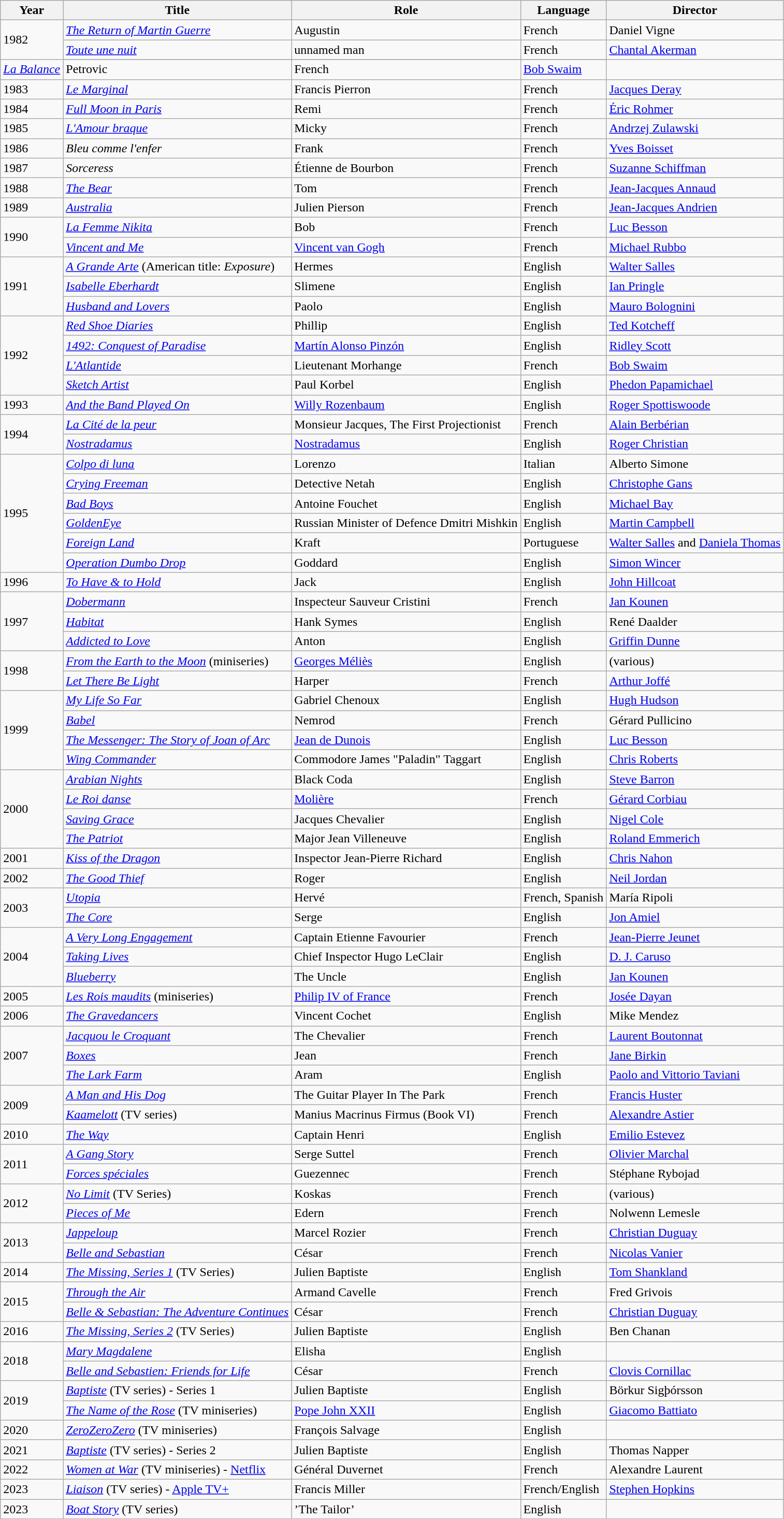<table class="wikitable sortable">
<tr>
<th>Year</th>
<th>Title</th>
<th>Role</th>
<th>Language</th>
<th>Director</th>
</tr>
<tr>
<td rowspan=3>1982</td>
<td><em><a href='#'>The Return of Martin Guerre</a></em></td>
<td>Augustin</td>
<td>French</td>
<td>Daniel Vigne</td>
</tr>
<tr>
<td><em><a href='#'>Toute une nuit</a></em></td>
<td>unnamed man</td>
<td>French</td>
<td><a href='#'>Chantal Akerman</a></td>
</tr>
<tr>
</tr>
<tr>
<td><em><a href='#'>La Balance</a></em></td>
<td>Petrovic</td>
<td>French</td>
<td><a href='#'>Bob Swaim</a></td>
</tr>
<tr>
<td>1983</td>
<td><em><a href='#'>Le Marginal</a></em></td>
<td>Francis Pierron</td>
<td>French</td>
<td><a href='#'>Jacques Deray</a></td>
</tr>
<tr>
<td>1984</td>
<td><em><a href='#'>Full Moon in Paris</a></em></td>
<td>Remi</td>
<td>French</td>
<td><a href='#'>Éric Rohmer</a></td>
</tr>
<tr>
<td>1985</td>
<td><em><a href='#'>L'Amour braque</a></em></td>
<td>Micky</td>
<td>French</td>
<td><a href='#'>Andrzej Zulawski</a></td>
</tr>
<tr>
<td>1986</td>
<td><em>Bleu comme l'enfer</em></td>
<td>Frank</td>
<td>French</td>
<td><a href='#'>Yves Boisset</a></td>
</tr>
<tr>
<td>1987</td>
<td><em>Sorceress</em></td>
<td>Étienne de Bourbon</td>
<td>French</td>
<td><a href='#'>Suzanne Schiffman</a></td>
</tr>
<tr>
<td>1988</td>
<td><em><a href='#'>The Bear</a></em></td>
<td>Tom</td>
<td>French</td>
<td><a href='#'>Jean-Jacques Annaud</a></td>
</tr>
<tr>
<td>1989</td>
<td><em><a href='#'>Australia</a></em></td>
<td>Julien Pierson</td>
<td>French</td>
<td><a href='#'>Jean-Jacques Andrien</a></td>
</tr>
<tr>
<td rowspan=2>1990</td>
<td><em><a href='#'>La Femme Nikita</a></em></td>
<td>Bob</td>
<td>French</td>
<td><a href='#'>Luc Besson</a></td>
</tr>
<tr>
<td><em><a href='#'>Vincent and Me</a></em></td>
<td><a href='#'>Vincent van Gogh</a></td>
<td>French</td>
<td><a href='#'>Michael Rubbo</a></td>
</tr>
<tr>
<td rowspan=3>1991</td>
<td><em><a href='#'>A Grande Arte</a></em> (American title: <em>Exposure</em>)</td>
<td>Hermes</td>
<td>English</td>
<td><a href='#'>Walter Salles</a></td>
</tr>
<tr>
<td><em><a href='#'>Isabelle Eberhardt</a></em></td>
<td>Slimene</td>
<td>English</td>
<td><a href='#'>Ian Pringle</a></td>
</tr>
<tr>
<td><em><a href='#'>Husband and Lovers</a></em></td>
<td>Paolo</td>
<td>English</td>
<td><a href='#'>Mauro Bolognini</a></td>
</tr>
<tr>
<td rowspan=4>1992</td>
<td><em><a href='#'>Red Shoe Diaries</a></em></td>
<td>Phillip</td>
<td>English</td>
<td><a href='#'>Ted Kotcheff</a></td>
</tr>
<tr>
<td><em><a href='#'>1492: Conquest of Paradise</a></em></td>
<td><a href='#'>Martín Alonso Pinzón</a></td>
<td>English</td>
<td><a href='#'>Ridley Scott</a></td>
</tr>
<tr>
<td><em><a href='#'>L'Atlantide</a></em></td>
<td>Lieutenant Morhange</td>
<td>French</td>
<td><a href='#'>Bob Swaim</a></td>
</tr>
<tr>
<td><em><a href='#'>Sketch Artist</a></em></td>
<td>Paul Korbel</td>
<td>English</td>
<td><a href='#'>Phedon Papamichael</a></td>
</tr>
<tr>
<td rowspan=1>1993</td>
<td><em><a href='#'>And the Band Played On</a></em></td>
<td><a href='#'>Willy Rozenbaum</a></td>
<td>English</td>
<td><a href='#'>Roger Spottiswoode</a></td>
</tr>
<tr>
<td rowspan=2>1994</td>
<td><em><a href='#'>La Cité de la peur</a></em></td>
<td>Monsieur Jacques, The First Projectionist</td>
<td>French</td>
<td><a href='#'>Alain Berbérian</a></td>
</tr>
<tr>
<td><em><a href='#'>Nostradamus</a></em></td>
<td><a href='#'>Nostradamus</a></td>
<td>English</td>
<td><a href='#'>Roger Christian</a></td>
</tr>
<tr>
<td rowspan=6>1995</td>
<td><em><a href='#'>Colpo di luna</a></em></td>
<td>Lorenzo</td>
<td>Italian</td>
<td>Alberto Simone</td>
</tr>
<tr>
<td><em><a href='#'>Crying Freeman</a></em></td>
<td>Detective Netah</td>
<td>English</td>
<td><a href='#'>Christophe Gans</a></td>
</tr>
<tr>
<td><em><a href='#'>Bad Boys</a></em></td>
<td>Antoine Fouchet</td>
<td>English</td>
<td><a href='#'>Michael Bay</a></td>
</tr>
<tr>
<td><em><a href='#'>GoldenEye</a></em></td>
<td>Russian Minister of Defence Dmitri Mishkin</td>
<td>English</td>
<td><a href='#'>Martin Campbell</a></td>
</tr>
<tr>
<td><em><a href='#'>Foreign Land</a></em></td>
<td>Kraft</td>
<td>Portuguese</td>
<td><a href='#'>Walter Salles</a> and <a href='#'>Daniela Thomas</a></td>
</tr>
<tr>
<td><em><a href='#'>Operation Dumbo Drop</a></em></td>
<td>Goddard</td>
<td>English</td>
<td><a href='#'>Simon Wincer</a></td>
</tr>
<tr>
<td rowspan=1>1996</td>
<td><em><a href='#'>To Have & to Hold</a></em></td>
<td>Jack</td>
<td>English</td>
<td><a href='#'>John Hillcoat</a></td>
</tr>
<tr>
<td rowspan=3>1997</td>
<td><em><a href='#'>Dobermann</a></em></td>
<td>Inspecteur Sauveur Cristini</td>
<td>French</td>
<td><a href='#'>Jan Kounen</a></td>
</tr>
<tr>
<td><em><a href='#'>Habitat</a></em></td>
<td>Hank Symes</td>
<td>English</td>
<td>René Daalder</td>
</tr>
<tr>
<td><em><a href='#'>Addicted to Love</a></em></td>
<td>Anton</td>
<td>English</td>
<td><a href='#'>Griffin Dunne</a></td>
</tr>
<tr>
<td rowspan=2>1998</td>
<td><em><a href='#'>From the Earth to the Moon</a></em> (miniseries)</td>
<td><a href='#'>Georges Méliès</a></td>
<td>English</td>
<td>(various)</td>
</tr>
<tr>
<td><em><a href='#'>Let There Be Light</a></em></td>
<td>Harper</td>
<td>French</td>
<td><a href='#'>Arthur Joffé</a></td>
</tr>
<tr>
<td rowspan=4>1999</td>
<td><em><a href='#'>My Life So Far</a></em></td>
<td>Gabriel Chenoux</td>
<td>English</td>
<td><a href='#'>Hugh Hudson</a></td>
</tr>
<tr>
<td><em><a href='#'>Babel</a></em></td>
<td>Nemrod</td>
<td>French</td>
<td>Gérard Pullicino</td>
</tr>
<tr>
<td><em><a href='#'>The Messenger: The Story of Joan of Arc</a></em></td>
<td><a href='#'>Jean de Dunois</a></td>
<td>English</td>
<td><a href='#'>Luc Besson</a></td>
</tr>
<tr>
<td><em><a href='#'>Wing Commander</a></em></td>
<td>Commodore James "Paladin" Taggart</td>
<td>English</td>
<td><a href='#'>Chris Roberts</a></td>
</tr>
<tr>
<td rowspan=4>2000</td>
<td><em><a href='#'>Arabian Nights</a></em></td>
<td>Black Coda</td>
<td>English</td>
<td><a href='#'>Steve Barron</a></td>
</tr>
<tr>
<td><em><a href='#'>Le Roi danse</a></em></td>
<td><a href='#'>Molière</a></td>
<td>French</td>
<td><a href='#'>Gérard Corbiau</a></td>
</tr>
<tr>
<td><em><a href='#'>Saving Grace</a></em></td>
<td>Jacques Chevalier</td>
<td>English</td>
<td><a href='#'>Nigel Cole</a></td>
</tr>
<tr>
<td><em><a href='#'>The Patriot</a></em></td>
<td>Major Jean Villeneuve</td>
<td>English</td>
<td><a href='#'>Roland Emmerich</a></td>
</tr>
<tr>
<td>2001</td>
<td><em><a href='#'>Kiss of the Dragon</a></em></td>
<td>Inspector Jean-Pierre Richard</td>
<td>English</td>
<td><a href='#'>Chris Nahon</a></td>
</tr>
<tr>
<td>2002</td>
<td><em><a href='#'>The Good Thief</a></em></td>
<td>Roger</td>
<td>English</td>
<td><a href='#'>Neil Jordan</a></td>
</tr>
<tr>
<td rowspan = "2">2003</td>
<td><em><a href='#'>Utopia</a></em></td>
<td>Hervé</td>
<td>French, Spanish</td>
<td>María Ripoli</td>
</tr>
<tr>
<td><em><a href='#'>The Core</a></em></td>
<td>Serge</td>
<td>English</td>
<td><a href='#'>Jon Amiel</a></td>
</tr>
<tr>
<td rowspan=3>2004</td>
<td><em><a href='#'>A Very Long Engagement</a></em></td>
<td>Captain Etienne Favourier</td>
<td>French</td>
<td><a href='#'>Jean-Pierre Jeunet</a></td>
</tr>
<tr>
<td><em><a href='#'>Taking Lives</a></em></td>
<td>Chief Inspector Hugo LeClair</td>
<td>English</td>
<td><a href='#'>D. J. Caruso</a></td>
</tr>
<tr>
<td><em><a href='#'>Blueberry</a></em></td>
<td>The Uncle</td>
<td>English</td>
<td><a href='#'>Jan Kounen</a></td>
</tr>
<tr>
<td>2005</td>
<td><em><a href='#'>Les Rois maudits</a></em> (miniseries)</td>
<td><a href='#'>Philip IV of France</a></td>
<td>French</td>
<td><a href='#'>Josée Dayan</a></td>
</tr>
<tr>
<td>2006</td>
<td><em><a href='#'>The Gravedancers</a></em></td>
<td>Vincent Cochet</td>
<td>English</td>
<td>Mike Mendez</td>
</tr>
<tr>
<td rowspan=3>2007</td>
<td><em><a href='#'>Jacquou le Croquant</a></em></td>
<td>The Chevalier</td>
<td>French</td>
<td><a href='#'>Laurent Boutonnat</a></td>
</tr>
<tr>
<td><em><a href='#'>Boxes</a></em></td>
<td>Jean</td>
<td>French</td>
<td><a href='#'>Jane Birkin</a></td>
</tr>
<tr>
<td><em><a href='#'>The Lark Farm</a></em></td>
<td>Aram</td>
<td>English</td>
<td><a href='#'>Paolo and Vittorio Taviani</a></td>
</tr>
<tr>
<td rowspan=2>2009</td>
<td><em><a href='#'>A Man and His Dog</a></em></td>
<td>The Guitar Player In The Park</td>
<td>French</td>
<td><a href='#'>Francis Huster</a></td>
</tr>
<tr>
<td><em><a href='#'>Kaamelott</a></em> (TV series)</td>
<td>Manius Macrinus Firmus (Book VI)</td>
<td>French</td>
<td><a href='#'>Alexandre Astier</a></td>
</tr>
<tr>
<td>2010</td>
<td><em><a href='#'>The Way</a></em></td>
<td>Captain Henri</td>
<td>English</td>
<td><a href='#'>Emilio Estevez</a></td>
</tr>
<tr>
<td rowspan=2>2011</td>
<td><em><a href='#'>A Gang Story</a></em></td>
<td>Serge Suttel</td>
<td>French</td>
<td><a href='#'>Olivier Marchal</a></td>
</tr>
<tr>
<td><em><a href='#'>Forces spéciales</a></em></td>
<td>Guezennec</td>
<td>French</td>
<td>Stéphane Rybojad</td>
</tr>
<tr>
<td rowspan=2>2012</td>
<td><em><a href='#'>No Limit</a></em> (TV Series)</td>
<td>Koskas</td>
<td>French</td>
<td>(various)</td>
</tr>
<tr>
<td><em><a href='#'>Pieces of Me</a></em></td>
<td>Edern</td>
<td>French</td>
<td>Nolwenn Lemesle</td>
</tr>
<tr>
<td rowspan=2>2013</td>
<td><em><a href='#'>Jappeloup</a></em></td>
<td>Marcel Rozier</td>
<td>French</td>
<td><a href='#'>Christian Duguay</a></td>
</tr>
<tr>
<td><em><a href='#'>Belle and Sebastian</a></em></td>
<td>César</td>
<td>French</td>
<td><a href='#'>Nicolas Vanier</a></td>
</tr>
<tr>
<td>2014</td>
<td><em><a href='#'>The Missing, Series 1</a></em> (TV Series)</td>
<td>Julien Baptiste</td>
<td>English</td>
<td><a href='#'>Tom Shankland</a></td>
</tr>
<tr>
<td rowspan=2>2015</td>
<td><em><a href='#'>Through the Air</a></em></td>
<td>Armand Cavelle</td>
<td>French</td>
<td>Fred Grivois</td>
</tr>
<tr>
<td><em><a href='#'>Belle & Sebastian: The Adventure Continues</a></em></td>
<td>César</td>
<td>French</td>
<td><a href='#'>Christian Duguay</a></td>
</tr>
<tr>
<td>2016</td>
<td><em><a href='#'>The Missing, Series 2</a></em> (TV Series)</td>
<td>Julien Baptiste</td>
<td>English</td>
<td>Ben Chanan</td>
</tr>
<tr>
<td rowspan=2>2018</td>
<td><em><a href='#'>Mary Magdalene</a></em></td>
<td>Elisha</td>
<td>English</td>
<td></td>
</tr>
<tr>
<td><em><a href='#'>Belle and Sebastien: Friends for Life</a></em></td>
<td>César</td>
<td>French</td>
<td><a href='#'>Clovis Cornillac</a></td>
</tr>
<tr>
<td rowspan=2>2019</td>
<td><em><a href='#'>Baptiste</a></em> (TV series) - Series 1</td>
<td>Julien Baptiste</td>
<td>English</td>
<td>Börkur Sigþórsson</td>
</tr>
<tr>
<td><em><a href='#'>The Name of the Rose</a></em> (TV miniseries)</td>
<td><a href='#'>Pope John XXII</a></td>
<td>English</td>
<td><a href='#'>Giacomo Battiato</a></td>
</tr>
<tr>
<td>2020</td>
<td><em><a href='#'>ZeroZeroZero</a></em> (TV miniseries)</td>
<td>François Salvage</td>
<td>English</td>
<td></td>
</tr>
<tr>
<td>2021</td>
<td><em><a href='#'>Baptiste</a></em> (TV series) - Series 2</td>
<td>Julien Baptiste</td>
<td>English</td>
<td>Thomas Napper</td>
</tr>
<tr>
<td>2022</td>
<td><em><a href='#'>Women at War</a></em> (TV miniseries) - <a href='#'>Netflix</a></td>
<td>Général Duvernet</td>
<td>French</td>
<td>Alexandre Laurent</td>
</tr>
<tr>
<td>2023</td>
<td><em><a href='#'>Liaison</a></em> (TV series) - <a href='#'>Apple TV+</a></td>
<td>Francis Miller</td>
<td>French/English</td>
<td><a href='#'>Stephen Hopkins</a></td>
</tr>
<tr>
<td>2023</td>
<td><em><a href='#'>Boat Story</a></em> (TV series)</td>
<td>’The Tailor’</td>
<td>English</td>
</tr>
</table>
